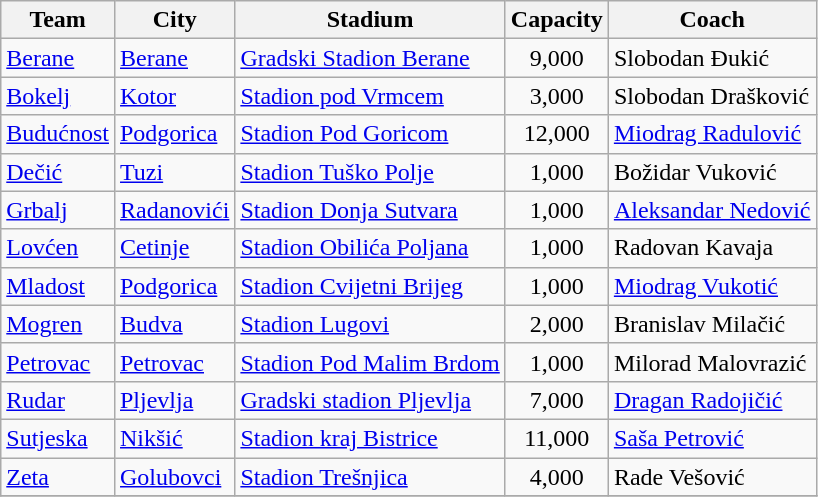<table class="wikitable sortable">
<tr>
<th>Team</th>
<th>City</th>
<th>Stadium</th>
<th>Capacity</th>
<th>Coach</th>
</tr>
<tr>
<td><a href='#'>Berane</a></td>
<td><a href='#'>Berane</a></td>
<td><a href='#'>Gradski Stadion Berane</a></td>
<td align="center">9,000</td>
<td> Slobodan Đukić</td>
</tr>
<tr>
<td><a href='#'>Bokelj</a></td>
<td><a href='#'>Kotor</a></td>
<td><a href='#'>Stadion pod Vrmcem</a></td>
<td align="center">3,000</td>
<td> Slobodan Drašković</td>
</tr>
<tr>
<td><a href='#'>Budućnost</a></td>
<td><a href='#'>Podgorica</a></td>
<td><a href='#'>Stadion Pod Goricom</a></td>
<td align="center">12,000</td>
<td> <a href='#'>Miodrag Radulović</a></td>
</tr>
<tr>
<td><a href='#'>Dečić</a></td>
<td><a href='#'>Tuzi</a></td>
<td><a href='#'>Stadion Tuško Polje</a></td>
<td align="center">1,000</td>
<td> Božidar Vuković</td>
</tr>
<tr>
<td><a href='#'>Grbalj</a></td>
<td><a href='#'>Radanovići</a></td>
<td><a href='#'>Stadion Donja Sutvara</a></td>
<td align="center">1,000</td>
<td> <a href='#'>Aleksandar Nedović</a></td>
</tr>
<tr>
<td><a href='#'>Lovćen</a></td>
<td><a href='#'>Cetinje</a></td>
<td><a href='#'>Stadion Obilića Poljana</a></td>
<td align="center">1,000</td>
<td> Radovan Kavaja</td>
</tr>
<tr>
<td><a href='#'>Mladost</a></td>
<td><a href='#'>Podgorica</a></td>
<td><a href='#'>Stadion Cvijetni Brijeg</a></td>
<td align="center">1,000</td>
<td> <a href='#'>Miodrag Vukotić</a></td>
</tr>
<tr>
<td><a href='#'>Mogren</a></td>
<td><a href='#'>Budva</a></td>
<td><a href='#'>Stadion Lugovi</a></td>
<td align="center">2,000</td>
<td> Branislav Milačić</td>
</tr>
<tr>
<td><a href='#'>Petrovac</a></td>
<td><a href='#'>Petrovac</a></td>
<td><a href='#'>Stadion Pod Malim Brdom</a></td>
<td align="center">1,000</td>
<td> Milorad Malovrazić</td>
</tr>
<tr>
<td><a href='#'>Rudar</a></td>
<td><a href='#'>Pljevlja</a></td>
<td><a href='#'>Gradski stadion Pljevlja</a></td>
<td align="center">7,000</td>
<td> <a href='#'>Dragan Radojičić</a></td>
</tr>
<tr>
<td><a href='#'>Sutjeska</a></td>
<td><a href='#'>Nikšić</a></td>
<td><a href='#'>Stadion kraj Bistrice</a></td>
<td align="center">11,000</td>
<td> <a href='#'>Saša Petrović</a></td>
</tr>
<tr>
<td><a href='#'>Zeta</a></td>
<td><a href='#'>Golubovci</a></td>
<td><a href='#'>Stadion Trešnjica</a></td>
<td align="center">4,000</td>
<td> Rade Vešović</td>
</tr>
<tr>
</tr>
</table>
